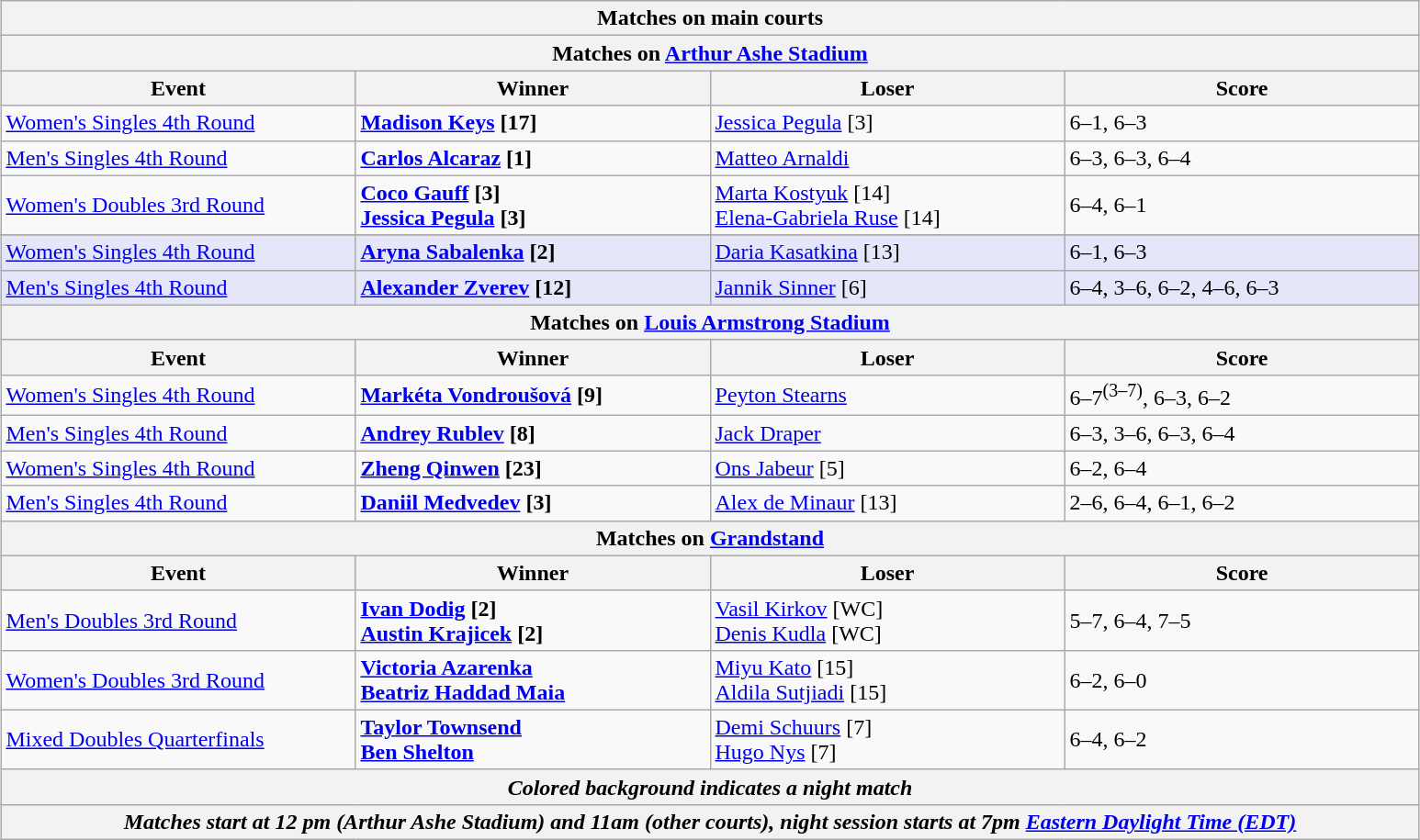<table class="wikitable" style="margin:auto;">
<tr>
<th colspan="4" style="white-space:nowrap;">Matches on main courts</th>
</tr>
<tr>
<th colspan="4"><strong>Matches on <a href='#'>Arthur Ashe Stadium</a></strong></th>
</tr>
<tr>
<th width="250">Event</th>
<th width="250">Winner</th>
<th width="250">Loser</th>
<th width="250">Score</th>
</tr>
<tr>
<td><a href='#'>Women's Singles 4th Round</a></td>
<td><strong> <a href='#'>Madison Keys</a> [17]</strong></td>
<td> <a href='#'>Jessica Pegula</a> [3]</td>
<td>6–1, 6–3</td>
</tr>
<tr>
<td><a href='#'>Men's Singles 4th Round</a></td>
<td><strong> <a href='#'>Carlos Alcaraz</a> [1]</strong></td>
<td> <a href='#'>Matteo Arnaldi</a></td>
<td>6–3, 6–3, 6–4</td>
</tr>
<tr>
<td><a href='#'>Women's Doubles 3rd Round</a></td>
<td><strong> <a href='#'>Coco Gauff</a> [3] <br>  <a href='#'>Jessica Pegula</a> [3]</strong></td>
<td> <a href='#'>Marta Kostyuk</a> [14] <br>  <a href='#'>Elena-Gabriela Ruse</a> [14]</td>
<td>6–4, 6–1</td>
</tr>
<tr>
</tr>
<tr bgcolor="lavender">
<td><a href='#'>Women's Singles 4th Round</a></td>
<td><strong> <a href='#'>Aryna Sabalenka</a> [2]</strong></td>
<td> <a href='#'>Daria Kasatkina</a> [13]</td>
<td>6–1, 6–3</td>
</tr>
<tr bgcolor="lavender">
<td><a href='#'>Men's Singles 4th Round</a></td>
<td><strong> <a href='#'>Alexander Zverev</a> [12]</strong></td>
<td> <a href='#'>Jannik Sinner</a> [6]</td>
<td>6–4, 3–6, 6–2, 4–6, 6–3</td>
</tr>
<tr>
<th colspan="4"><strong>Matches on <a href='#'>Louis Armstrong Stadium</a></strong></th>
</tr>
<tr>
<th width="250">Event</th>
<th width="250">Winner</th>
<th width="250">Loser</th>
<th width="250">Score</th>
</tr>
<tr>
<td><a href='#'>Women's Singles 4th Round</a></td>
<td><strong> <a href='#'>Markéta Vondroušová</a> [9]</strong></td>
<td> <a href='#'>Peyton Stearns</a></td>
<td>6–7<sup>(3–7)</sup>, 6–3, 6–2</td>
</tr>
<tr>
<td><a href='#'>Men's Singles 4th Round</a></td>
<td><strong> <a href='#'>Andrey Rublev</a> [8]</strong></td>
<td> <a href='#'>Jack Draper</a></td>
<td>6–3, 3–6, 6–3, 6–4</td>
</tr>
<tr>
<td><a href='#'>Women's Singles 4th Round</a></td>
<td><strong> <a href='#'>Zheng Qinwen</a> [23]</strong></td>
<td> <a href='#'>Ons Jabeur</a> [5]</td>
<td>6–2, 6–4</td>
</tr>
<tr>
<td><a href='#'>Men's Singles 4th Round</a></td>
<td><strong> <a href='#'>Daniil Medvedev</a> [3]</strong></td>
<td> <a href='#'>Alex de Minaur</a> [13]</td>
<td>2–6, 6–4, 6–1, 6–2</td>
</tr>
<tr>
<th colspan="4"><strong>Matches on <a href='#'>Grandstand</a></strong></th>
</tr>
<tr>
<th width="250">Event</th>
<th width="250">Winner</th>
<th width="250">Loser</th>
<th width="250">Score</th>
</tr>
<tr>
<td><a href='#'>Men's Doubles 3rd Round</a></td>
<td><strong> <a href='#'>Ivan Dodig</a> [2] <br>  <a href='#'>Austin Krajicek</a> [2]</strong></td>
<td> <a href='#'>Vasil Kirkov</a> [WC] <br>  <a href='#'>Denis Kudla</a> [WC]</td>
<td>5–7, 6–4, 7–5</td>
</tr>
<tr>
<td><a href='#'>Women's Doubles 3rd Round</a></td>
<td><strong> <a href='#'>Victoria Azarenka</a><br>   <a href='#'>Beatriz Haddad Maia</a></strong></td>
<td> <a href='#'>Miyu Kato</a> [15] <br>  <a href='#'>Aldila Sutjiadi</a> [15]</td>
<td>6–2, 6–0</td>
</tr>
<tr>
<td><a href='#'>Mixed Doubles Quarterfinals</a></td>
<td><strong> <a href='#'>Taylor Townsend</a> <br>  <a href='#'>Ben Shelton</a></strong></td>
<td> <a href='#'>Demi Schuurs</a> [7] <br> <a href='#'>Hugo Nys</a> [7]</td>
<td>6–4, 6–2</td>
</tr>
<tr>
<th colspan="4"><em>Colored background indicates a night match</em></th>
</tr>
<tr>
<th colspan="4"><em>Matches start at 12 pm (Arthur Ashe Stadium) and 11am (other courts), night session starts at 7pm <a href='#'>Eastern Daylight Time (EDT)</a></em></th>
</tr>
</table>
